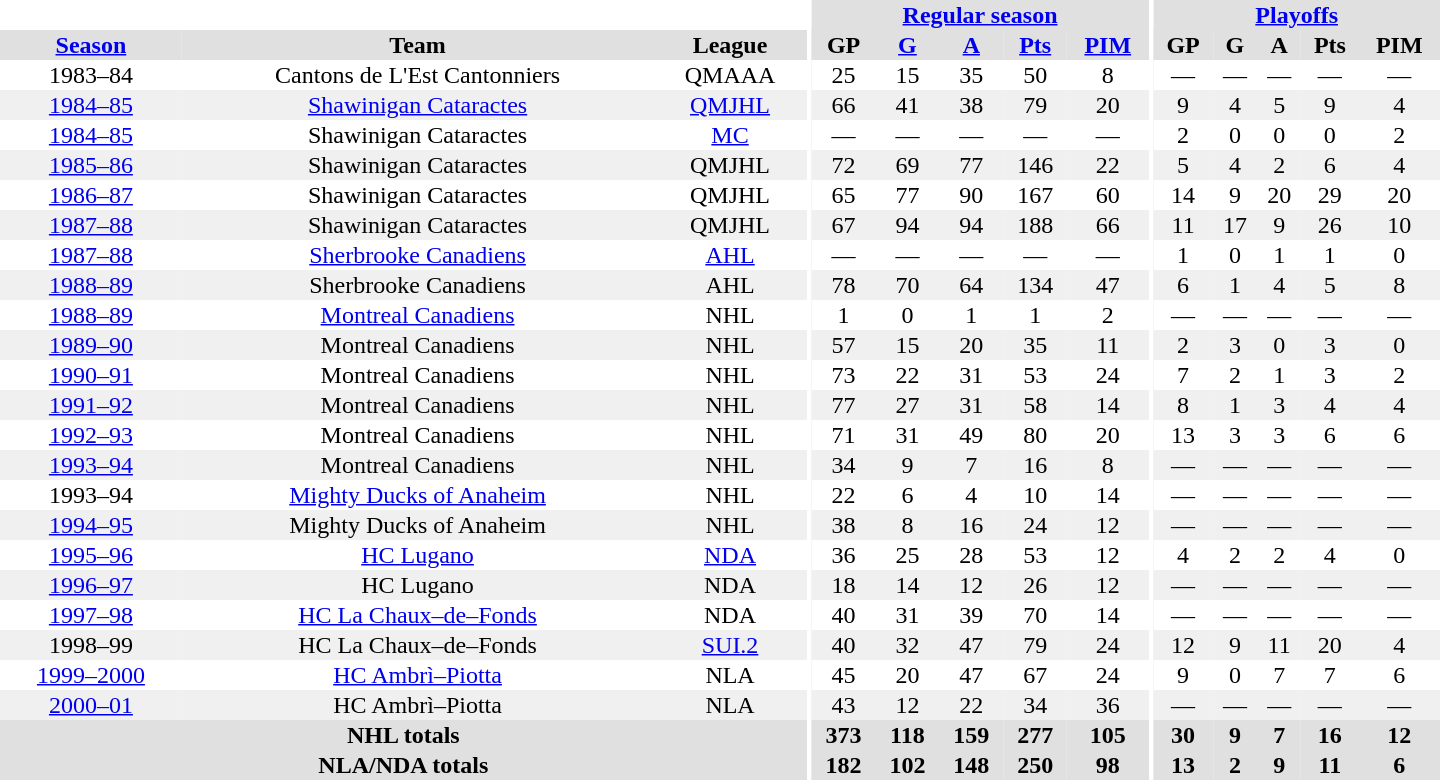<table border="0" cellpadding="1" cellspacing="0" style="text-align:center; width:60em">
<tr bgcolor="#e0e0e0">
<th colspan="3"  bgcolor="#ffffff"></th>
<th rowspan="99" bgcolor="#ffffff"></th>
<th colspan="5"><a href='#'>Regular season</a></th>
<th rowspan="99" bgcolor="#ffffff"></th>
<th colspan="5"><a href='#'>Playoffs</a></th>
</tr>
<tr bgcolor="#e0e0e0">
<th><a href='#'>Season</a></th>
<th>Team</th>
<th>League</th>
<th>GP</th>
<th><a href='#'>G</a></th>
<th><a href='#'>A</a></th>
<th><a href='#'>Pts</a></th>
<th><a href='#'>PIM</a></th>
<th>GP</th>
<th>G</th>
<th>A</th>
<th>Pts</th>
<th>PIM</th>
</tr>
<tr>
<td>1983–84</td>
<td>Cantons de L'Est Cantonniers</td>
<td>QMAAA</td>
<td>25</td>
<td>15</td>
<td>35</td>
<td>50</td>
<td>8</td>
<td>—</td>
<td>—</td>
<td>—</td>
<td>—</td>
<td>—</td>
</tr>
<tr bgcolor="#f0f0f0">
<td><a href='#'>1984–85</a></td>
<td><a href='#'>Shawinigan Cataractes</a></td>
<td><a href='#'>QMJHL</a></td>
<td>66</td>
<td>41</td>
<td>38</td>
<td>79</td>
<td>20</td>
<td>9</td>
<td>4</td>
<td>5</td>
<td>9</td>
<td>4</td>
</tr>
<tr>
<td><a href='#'>1984–85</a></td>
<td>Shawinigan Cataractes</td>
<td><a href='#'>MC</a></td>
<td>—</td>
<td>—</td>
<td>—</td>
<td>—</td>
<td>—</td>
<td>2</td>
<td>0</td>
<td>0</td>
<td>0</td>
<td>2</td>
</tr>
<tr bgcolor="#f0f0f0">
<td><a href='#'>1985–86</a></td>
<td>Shawinigan Cataractes</td>
<td>QMJHL</td>
<td>72</td>
<td>69</td>
<td>77</td>
<td>146</td>
<td>22</td>
<td>5</td>
<td>4</td>
<td>2</td>
<td>6</td>
<td>4</td>
</tr>
<tr>
<td><a href='#'>1986–87</a></td>
<td>Shawinigan Cataractes</td>
<td>QMJHL</td>
<td>65</td>
<td>77</td>
<td>90</td>
<td>167</td>
<td>60</td>
<td>14</td>
<td>9</td>
<td>20</td>
<td>29</td>
<td>20</td>
</tr>
<tr bgcolor="#f0f0f0">
<td><a href='#'>1987–88</a></td>
<td>Shawinigan Cataractes</td>
<td>QMJHL</td>
<td>67</td>
<td>94</td>
<td>94</td>
<td>188</td>
<td>66</td>
<td>11</td>
<td>17</td>
<td>9</td>
<td>26</td>
<td>10</td>
</tr>
<tr>
<td><a href='#'>1987–88</a></td>
<td><a href='#'>Sherbrooke Canadiens</a></td>
<td><a href='#'>AHL</a></td>
<td>—</td>
<td>—</td>
<td>—</td>
<td>—</td>
<td>—</td>
<td>1</td>
<td>0</td>
<td>1</td>
<td>1</td>
<td>0</td>
</tr>
<tr bgcolor="#f0f0f0">
<td><a href='#'>1988–89</a></td>
<td>Sherbrooke Canadiens</td>
<td>AHL</td>
<td>78</td>
<td>70</td>
<td>64</td>
<td>134</td>
<td>47</td>
<td>6</td>
<td>1</td>
<td>4</td>
<td>5</td>
<td>8</td>
</tr>
<tr>
<td><a href='#'>1988–89</a></td>
<td><a href='#'>Montreal Canadiens</a></td>
<td>NHL</td>
<td>1</td>
<td>0</td>
<td>1</td>
<td>1</td>
<td>2</td>
<td>—</td>
<td>—</td>
<td>—</td>
<td>—</td>
<td>—</td>
</tr>
<tr bgcolor="#f0f0f0">
<td><a href='#'>1989–90</a></td>
<td>Montreal Canadiens</td>
<td>NHL</td>
<td>57</td>
<td>15</td>
<td>20</td>
<td>35</td>
<td>11</td>
<td>2</td>
<td>3</td>
<td>0</td>
<td>3</td>
<td>0</td>
</tr>
<tr>
<td><a href='#'>1990–91</a></td>
<td>Montreal Canadiens</td>
<td>NHL</td>
<td>73</td>
<td>22</td>
<td>31</td>
<td>53</td>
<td>24</td>
<td>7</td>
<td>2</td>
<td>1</td>
<td>3</td>
<td>2</td>
</tr>
<tr bgcolor="#f0f0f0">
<td><a href='#'>1991–92</a></td>
<td>Montreal Canadiens</td>
<td>NHL</td>
<td>77</td>
<td>27</td>
<td>31</td>
<td>58</td>
<td>14</td>
<td>8</td>
<td>1</td>
<td>3</td>
<td>4</td>
<td>4</td>
</tr>
<tr>
<td><a href='#'>1992–93</a></td>
<td>Montreal Canadiens</td>
<td>NHL</td>
<td>71</td>
<td>31</td>
<td>49</td>
<td>80</td>
<td>20</td>
<td>13</td>
<td>3</td>
<td>3</td>
<td>6</td>
<td>6</td>
</tr>
<tr bgcolor="#f0f0f0">
<td><a href='#'>1993–94</a></td>
<td>Montreal Canadiens</td>
<td>NHL</td>
<td>34</td>
<td>9</td>
<td>7</td>
<td>16</td>
<td>8</td>
<td>—</td>
<td>—</td>
<td>—</td>
<td>—</td>
<td>—</td>
</tr>
<tr>
<td>1993–94</td>
<td><a href='#'>Mighty Ducks of Anaheim</a></td>
<td>NHL</td>
<td>22</td>
<td>6</td>
<td>4</td>
<td>10</td>
<td>14</td>
<td>—</td>
<td>—</td>
<td>—</td>
<td>—</td>
<td>—</td>
</tr>
<tr bgcolor="#f0f0f0">
<td><a href='#'>1994–95</a></td>
<td>Mighty Ducks of Anaheim</td>
<td>NHL</td>
<td>38</td>
<td>8</td>
<td>16</td>
<td>24</td>
<td>12</td>
<td>—</td>
<td>—</td>
<td>—</td>
<td>—</td>
<td>—</td>
</tr>
<tr>
<td><a href='#'>1995–96</a></td>
<td><a href='#'>HC Lugano</a></td>
<td><a href='#'>NDA</a></td>
<td>36</td>
<td>25</td>
<td>28</td>
<td>53</td>
<td>12</td>
<td>4</td>
<td>2</td>
<td>2</td>
<td>4</td>
<td>0</td>
</tr>
<tr bgcolor="#f0f0f0">
<td><a href='#'>1996–97</a></td>
<td>HC Lugano</td>
<td>NDA</td>
<td>18</td>
<td>14</td>
<td>12</td>
<td>26</td>
<td>12</td>
<td>—</td>
<td>—</td>
<td>—</td>
<td>—</td>
<td>—</td>
</tr>
<tr>
<td><a href='#'>1997–98</a></td>
<td><a href='#'>HC La Chaux–de–Fonds</a></td>
<td>NDA</td>
<td>40</td>
<td>31</td>
<td>39</td>
<td>70</td>
<td>14</td>
<td>—</td>
<td>—</td>
<td>—</td>
<td>—</td>
<td>—</td>
</tr>
<tr bgcolor="#f0f0f0">
<td>1998–99</td>
<td>HC La Chaux–de–Fonds</td>
<td><a href='#'>SUI.2</a></td>
<td>40</td>
<td>32</td>
<td>47</td>
<td>79</td>
<td>24</td>
<td>12</td>
<td>9</td>
<td>11</td>
<td>20</td>
<td>4</td>
</tr>
<tr>
<td><a href='#'>1999–2000</a></td>
<td><a href='#'>HC Ambrì–Piotta</a></td>
<td>NLA</td>
<td>45</td>
<td>20</td>
<td>47</td>
<td>67</td>
<td>24</td>
<td>9</td>
<td>0</td>
<td>7</td>
<td>7</td>
<td>6</td>
</tr>
<tr bgcolor="#f0f0f0">
<td><a href='#'>2000–01</a></td>
<td>HC Ambrì–Piotta</td>
<td>NLA</td>
<td>43</td>
<td>12</td>
<td>22</td>
<td>34</td>
<td>36</td>
<td>—</td>
<td>—</td>
<td>—</td>
<td>—</td>
<td>—</td>
</tr>
<tr bgcolor="#e0e0e0">
<th colspan=3>NHL totals</th>
<th>373</th>
<th>118</th>
<th>159</th>
<th>277</th>
<th>105</th>
<th>30</th>
<th>9</th>
<th>7</th>
<th>16</th>
<th>12</th>
</tr>
<tr bgcolor="#e0e0e0">
<th colspan=3>NLA/NDA totals</th>
<th>182</th>
<th>102</th>
<th>148</th>
<th>250</th>
<th>98</th>
<th>13</th>
<th>2</th>
<th>9</th>
<th>11</th>
<th>6</th>
</tr>
</table>
